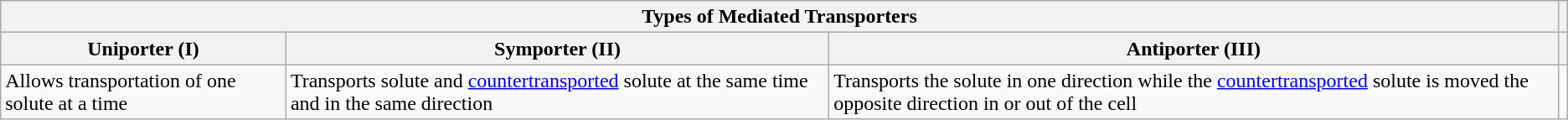<table class="wikitable">
<tr>
<th colspan="3">Types of Mediated Transporters</th>
<th></th>
</tr>
<tr>
<th>Uniporter (I)</th>
<th>Symporter (II)</th>
<th>Antiporter (III)</th>
<th></th>
</tr>
<tr>
<td>Allows transportation of one solute at a time</td>
<td>Transports solute and <a href='#'>countertransported</a> solute at the same time and in the same direction</td>
<td>Transports the solute in one direction while the <a href='#'>countertransported</a> solute is moved the opposite direction in or out of the cell</td>
<td></td>
</tr>
</table>
